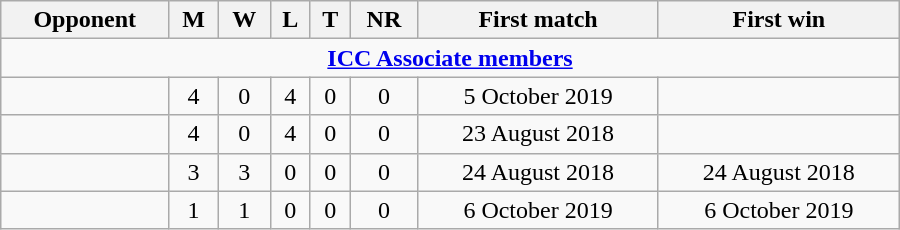<table class="wikitable" style="text-align: center; width: 600px;">
<tr>
<th>Opponent</th>
<th>M</th>
<th>W</th>
<th>L</th>
<th>T</th>
<th>NR</th>
<th>First match</th>
<th>First win</th>
</tr>
<tr>
<td colspan="8" style="text-align: center;"><strong><a href='#'>ICC Associate members</a></strong></td>
</tr>
<tr>
<td align=left></td>
<td>4</td>
<td>0</td>
<td>4</td>
<td>0</td>
<td>0</td>
<td>5 October 2019</td>
<td></td>
</tr>
<tr>
<td align=left></td>
<td>4</td>
<td>0</td>
<td>4</td>
<td>0</td>
<td>0</td>
<td>23 August 2018</td>
<td></td>
</tr>
<tr>
<td align=left></td>
<td>3</td>
<td>3</td>
<td>0</td>
<td>0</td>
<td>0</td>
<td>24 August 2018</td>
<td>24 August 2018</td>
</tr>
<tr>
<td align=left></td>
<td>1</td>
<td>1</td>
<td>0</td>
<td>0</td>
<td>0</td>
<td>6 October 2019</td>
<td>6 October 2019</td>
</tr>
</table>
